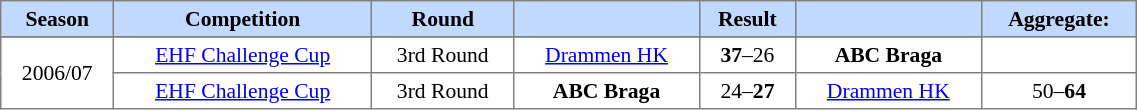<table border=1 style="border-collapse:collapse; font-size:90%;" cellpadding=3 cellspacing=0 width=60%>
<tr bgcolor=#C1D8FF>
<th>Season</th>
<th>Competition</th>
<th>Round</th>
<th></th>
<th>Result</th>
<th></th>
<th>Aggregate:</th>
</tr>
<tr align=center>
</tr>
<tr align=center>
<td rowspan=2>2006/07</td>
<td><a href='#'>EHF Challenge Cup</a></td>
<td>3rd Round</td>
<td> <a href='#'>Drammen HK</a></td>
<td><strong>37</strong>–26</td>
<td><strong>ABC Braga</strong></td>
</tr>
<tr align=center>
<td><a href='#'>EHF Challenge Cup</a></td>
<td>3rd Round</td>
<td><strong>ABC Braga</strong></td>
<td>24–<strong>27</strong></td>
<td> <a href='#'>Drammen HK</a></td>
<td>50–<strong>64</strong></td>
</tr>
</table>
